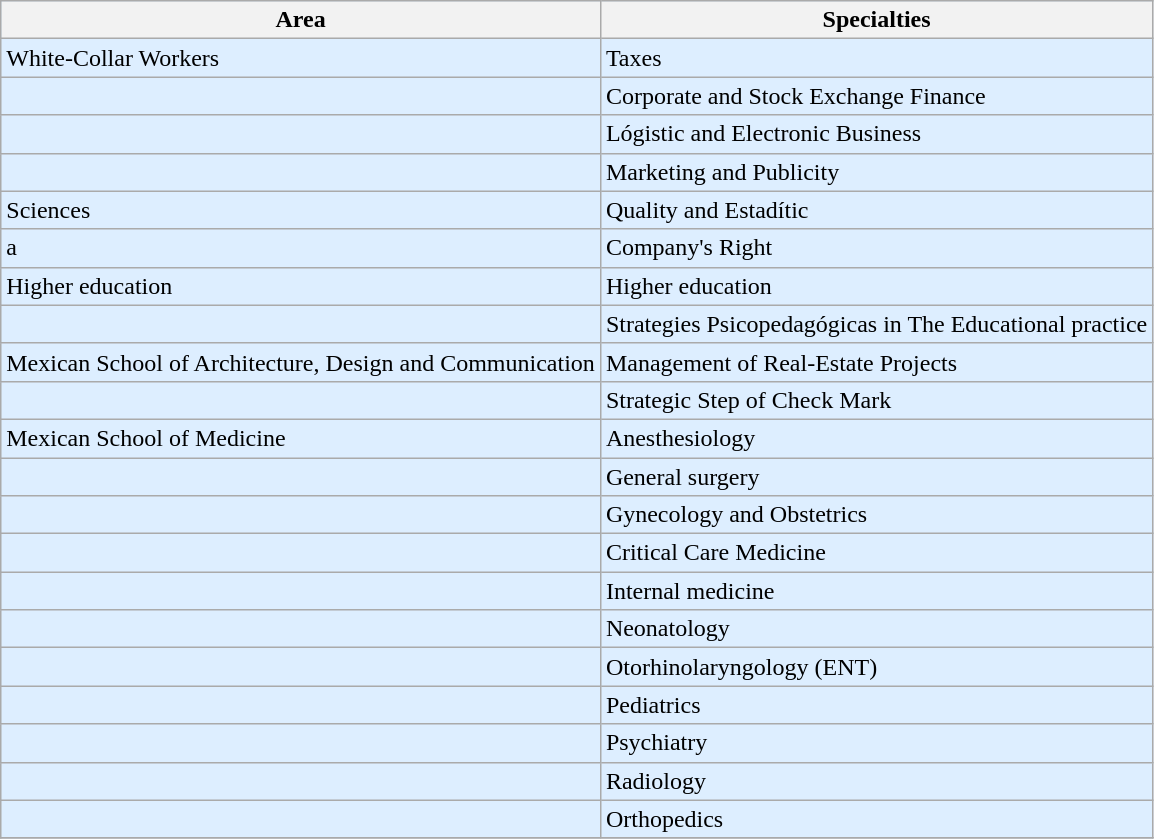<table class="wikitable" style="background:#DDEEFF;">
<tr>
<th align="center">Area</th>
<th align="center">Specialties</th>
</tr>
<tr>
<td align="left">White-Collar Workers</td>
<td align="left">Taxes</td>
</tr>
<tr>
<td align="left"></td>
<td align="left">Corporate and Stock Exchange Finance</td>
</tr>
<tr>
<td align="left"></td>
<td align="left">Lógistic and Electronic Business</td>
</tr>
<tr>
<td align="left"></td>
<td align="left">Marketing and Publicity</td>
</tr>
<tr>
<td align="left">Sciences</td>
<td align="left">Quality and Estadític</td>
</tr>
<tr>
<td>a</td>
<td align="left">Company's Right</td>
</tr>
<tr>
<td align="left">Higher education</td>
<td align="left">Higher education</td>
</tr>
<tr>
<td align="center"></td>
<td align="left">Strategies Psicopedagógicas in The Educational practice</td>
</tr>
<tr>
<td align="left">Mexican School of Architecture, Design and Communication</td>
<td align="left">Management of Real-Estate Projects</td>
</tr>
<tr>
<td align="center"></td>
<td align="left">Strategic Step of Check Mark</td>
</tr>
<tr>
<td align="left">Mexican School of Medicine</td>
<td align="left">Anesthesiology</td>
</tr>
<tr>
<td align="center"></td>
<td align="left">General surgery</td>
</tr>
<tr>
<td align="center"></td>
<td align="left">Gynecology and Obstetrics</td>
</tr>
<tr>
<td align="center"></td>
<td align="left">Critical Care Medicine</td>
</tr>
<tr>
<td align="center"></td>
<td align="left">Internal medicine</td>
</tr>
<tr>
<td align="center"></td>
<td align="left">Neonatology</td>
</tr>
<tr>
<td align="center"></td>
<td align="left">Otorhinolaryngology (ENT)</td>
</tr>
<tr>
<td align="center"></td>
<td align="left">Pediatrics</td>
</tr>
<tr>
<td align="center"></td>
<td align="left">Psychiatry</td>
</tr>
<tr>
<td align="center"></td>
<td align="left">Radiology</td>
</tr>
<tr>
<td align="center"></td>
<td align="left">Orthopedics</td>
</tr>
<tr>
</tr>
</table>
